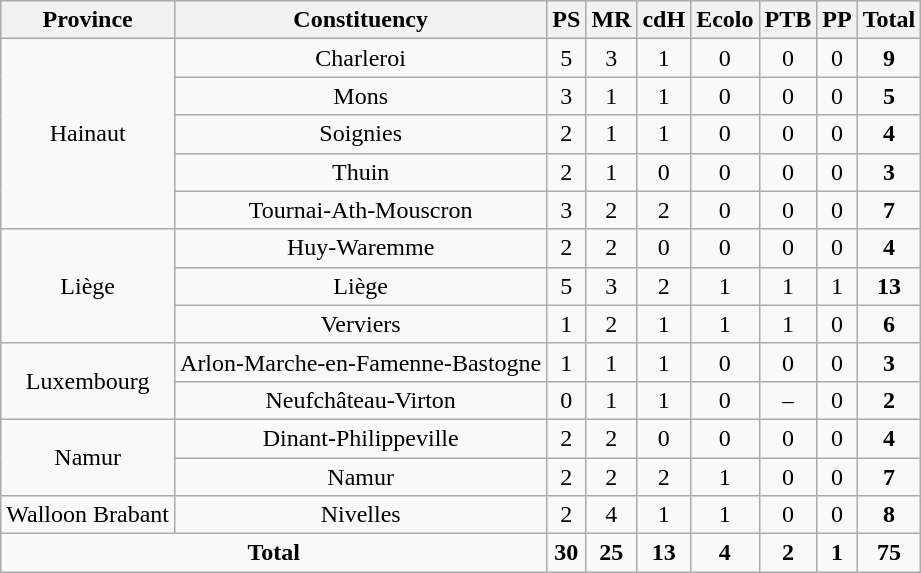<table class="wikitable" style="text-align:center;">
<tr>
<th>Province</th>
<th>Constituency</th>
<th>PS</th>
<th>MR</th>
<th>cdH</th>
<th>Ecolo</th>
<th>PTB</th>
<th>PP</th>
<th>Total</th>
</tr>
<tr>
<td rowspan="5">Hainaut</td>
<td>Charleroi</td>
<td>5</td>
<td>3</td>
<td>1</td>
<td>0</td>
<td>0</td>
<td>0</td>
<td><strong>9</strong></td>
</tr>
<tr>
<td>Mons</td>
<td>3</td>
<td>1</td>
<td>1</td>
<td>0</td>
<td>0</td>
<td>0</td>
<td><strong>5</strong></td>
</tr>
<tr>
<td>Soignies</td>
<td>2</td>
<td>1</td>
<td>1</td>
<td>0</td>
<td>0</td>
<td>0</td>
<td><strong>4</strong></td>
</tr>
<tr>
<td>Thuin</td>
<td>2</td>
<td>1</td>
<td>0</td>
<td>0</td>
<td>0</td>
<td>0</td>
<td><strong>3</strong></td>
</tr>
<tr>
<td>Tournai-Ath-Mouscron</td>
<td>3</td>
<td>2</td>
<td>2</td>
<td>0</td>
<td>0</td>
<td>0</td>
<td><strong>7</strong></td>
</tr>
<tr>
<td rowspan="3">Liège</td>
<td>Huy-Waremme</td>
<td>2</td>
<td>2</td>
<td>0</td>
<td>0</td>
<td>0</td>
<td>0</td>
<td><strong>4</strong></td>
</tr>
<tr>
<td>Liège</td>
<td>5</td>
<td>3</td>
<td>2</td>
<td>1</td>
<td>1</td>
<td>1</td>
<td><strong>13</strong></td>
</tr>
<tr>
<td>Verviers</td>
<td>1</td>
<td>2</td>
<td>1</td>
<td>1</td>
<td>1</td>
<td>0</td>
<td><strong>6</strong></td>
</tr>
<tr>
<td rowspan="2">Luxembourg</td>
<td>Arlon-Marche-en-Famenne-Bastogne</td>
<td>1</td>
<td>1</td>
<td>1</td>
<td>0</td>
<td>0</td>
<td>0</td>
<td><strong>3</strong></td>
</tr>
<tr>
<td>Neufchâteau-Virton</td>
<td>0</td>
<td>1</td>
<td>1</td>
<td>0</td>
<td>–</td>
<td>0</td>
<td><strong>2</strong></td>
</tr>
<tr>
<td rowspan="2">Namur</td>
<td>Dinant-Philippeville</td>
<td>2</td>
<td>2</td>
<td>0</td>
<td>0</td>
<td>0</td>
<td>0</td>
<td><strong>4</strong></td>
</tr>
<tr>
<td>Namur</td>
<td>2</td>
<td>2</td>
<td>2</td>
<td>1</td>
<td>0</td>
<td>0</td>
<td><strong>7</strong></td>
</tr>
<tr>
<td>Walloon Brabant</td>
<td>Nivelles</td>
<td>2</td>
<td>4</td>
<td>1</td>
<td>1</td>
<td>0</td>
<td>0</td>
<td><strong>8</strong></td>
</tr>
<tr style="font-weight:bold;">
<td colspan="2">Total</td>
<td>30</td>
<td>25</td>
<td>13</td>
<td>4</td>
<td>2</td>
<td>1</td>
<td>75</td>
</tr>
</table>
